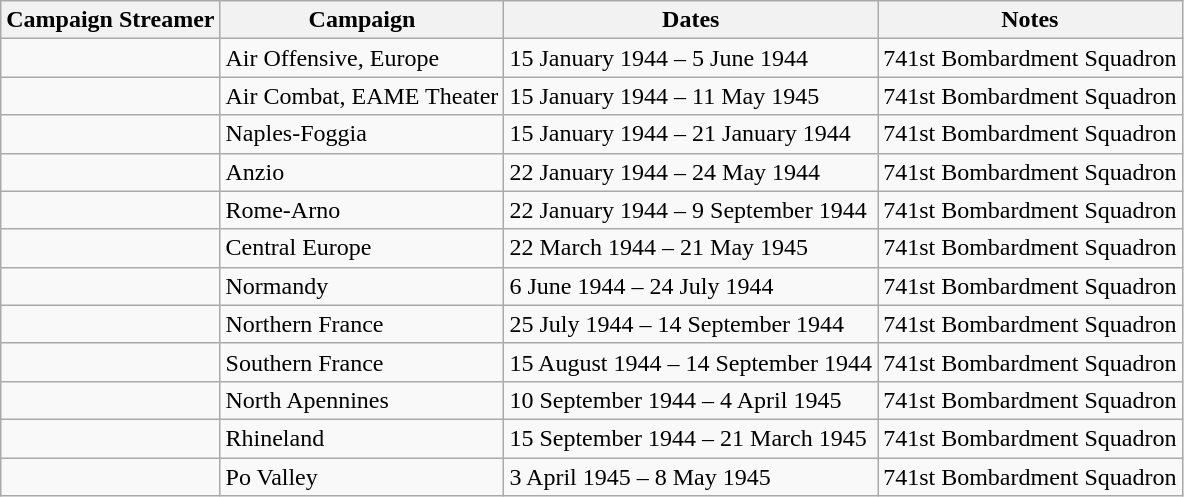<table class="wikitable">
<tr style="background:#efefef;">
<th>Campaign Streamer</th>
<th>Campaign</th>
<th>Dates</th>
<th>Notes</th>
</tr>
<tr>
<td></td>
<td>Air Offensive, Europe</td>
<td>15 January 1944 – 5 June 1944</td>
<td>741st Bombardment Squadron</td>
</tr>
<tr>
<td></td>
<td>Air Combat, EAME Theater</td>
<td>15 January 1944 – 11 May 1945</td>
<td>741st Bombardment Squadron</td>
</tr>
<tr>
<td></td>
<td>Naples-Foggia</td>
<td>15 January 1944 – 21 January 1944</td>
<td>741st Bombardment Squadron</td>
</tr>
<tr>
<td></td>
<td>Anzio</td>
<td>22 January 1944 – 24 May 1944</td>
<td>741st Bombardment Squadron</td>
</tr>
<tr>
<td></td>
<td>Rome-Arno</td>
<td>22 January 1944 – 9 September 1944</td>
<td>741st Bombardment Squadron</td>
</tr>
<tr>
<td></td>
<td>Central Europe</td>
<td>22 March 1944 – 21 May 1945</td>
<td>741st Bombardment Squadron</td>
</tr>
<tr>
<td></td>
<td>Normandy</td>
<td>6 June 1944 – 24 July 1944</td>
<td>741st Bombardment Squadron</td>
</tr>
<tr>
<td></td>
<td>Northern France</td>
<td>25 July 1944 – 14 September 1944</td>
<td>741st Bombardment Squadron</td>
</tr>
<tr>
<td></td>
<td>Southern France</td>
<td>15 August 1944 – 14 September 1944</td>
<td>741st Bombardment Squadron</td>
</tr>
<tr>
<td></td>
<td>North Apennines</td>
<td>10 September 1944 – 4 April 1945</td>
<td>741st Bombardment Squadron</td>
</tr>
<tr>
<td></td>
<td>Rhineland</td>
<td>15 September 1944 – 21 March 1945</td>
<td>741st Bombardment Squadron</td>
</tr>
<tr>
<td></td>
<td>Po Valley</td>
<td>3 April 1945 – 8 May 1945</td>
<td>741st Bombardment Squadron</td>
</tr>
</table>
